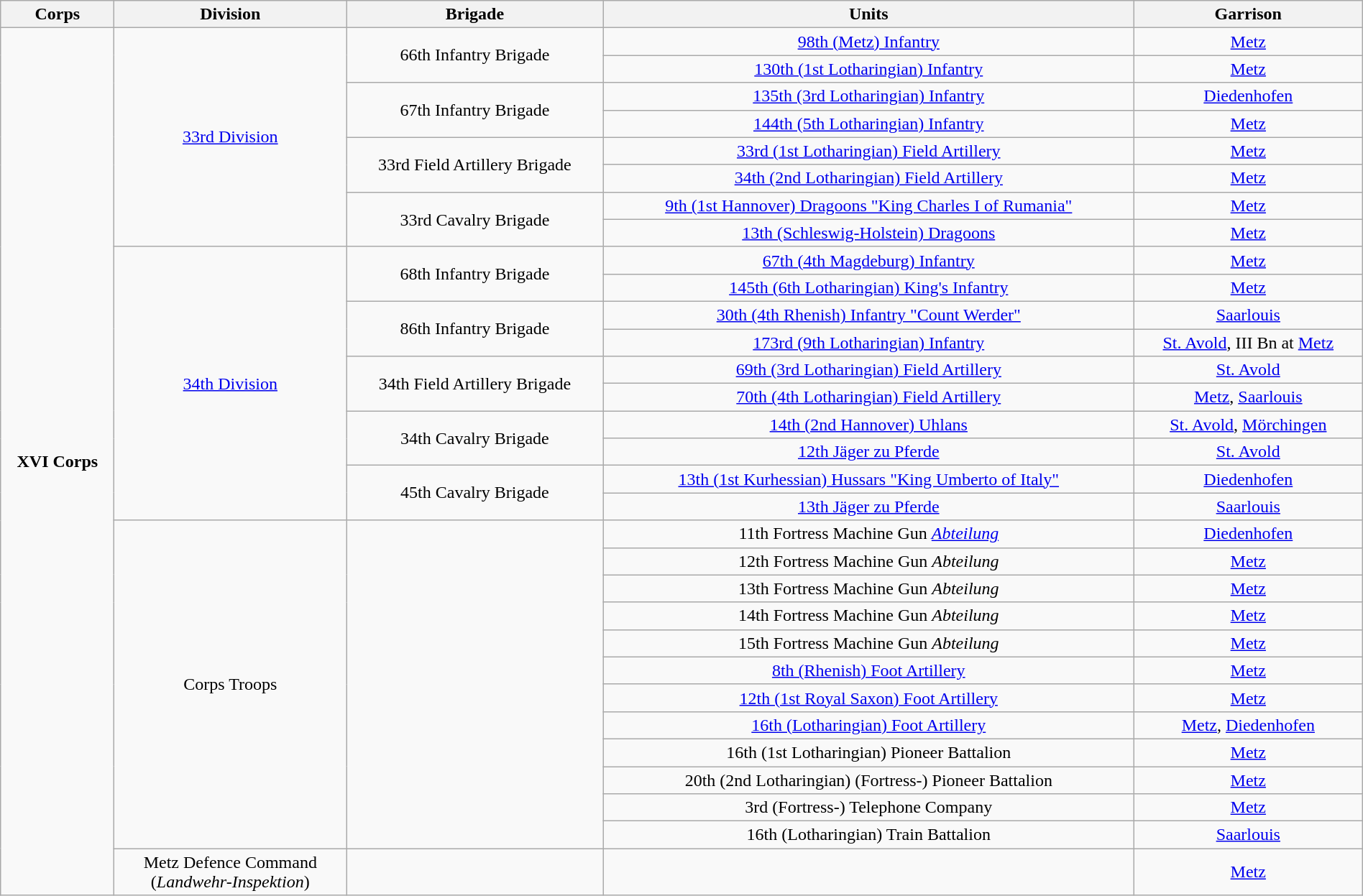<table class="wikitable collapsible collapsed" style="text-align:center; width:100%;">
<tr>
<th>Corps</th>
<th>Division</th>
<th>Brigade</th>
<th>Units</th>
<th>Garrison</th>
</tr>
<tr>
<td ROWSPAN=31><strong>XVI Corps</strong></td>
<td ROWSPAN=8><a href='#'>33rd Division</a></td>
<td ROWSPAN=2>66th Infantry Brigade</td>
<td><a href='#'>98th (Metz) Infantry</a></td>
<td><a href='#'>Metz</a></td>
</tr>
<tr>
<td><a href='#'>130th (1st Lotharingian) Infantry</a></td>
<td><a href='#'>Metz</a></td>
</tr>
<tr>
<td ROWSPAN=2>67th Infantry Brigade</td>
<td><a href='#'>135th (3rd Lotharingian) Infantry</a></td>
<td><a href='#'>Diedenhofen</a></td>
</tr>
<tr>
<td><a href='#'>144th (5th Lotharingian) Infantry</a></td>
<td><a href='#'>Metz</a></td>
</tr>
<tr>
<td ROWSPAN=2>33rd Field Artillery Brigade</td>
<td><a href='#'>33rd (1st Lotharingian) Field Artillery</a></td>
<td><a href='#'>Metz</a></td>
</tr>
<tr>
<td><a href='#'>34th (2nd Lotharingian) Field Artillery</a></td>
<td><a href='#'>Metz</a></td>
</tr>
<tr>
<td ROWSPAN=2>33rd Cavalry Brigade</td>
<td><a href='#'>9th (1st Hannover) Dragoons "King Charles I of Rumania"</a></td>
<td><a href='#'>Metz</a></td>
</tr>
<tr>
<td><a href='#'>13th (Schleswig-Holstein) Dragoons</a></td>
<td><a href='#'>Metz</a></td>
</tr>
<tr>
<td ROWSPAN=10><a href='#'>34th Division</a></td>
<td ROWSPAN=2>68th Infantry Brigade</td>
<td><a href='#'>67th (4th Magdeburg) Infantry</a></td>
<td><a href='#'>Metz</a></td>
</tr>
<tr>
<td><a href='#'>145th (6th Lotharingian) King's Infantry</a></td>
<td><a href='#'>Metz</a></td>
</tr>
<tr>
<td ROWSPAN=2>86th Infantry Brigade</td>
<td><a href='#'>30th (4th Rhenish) Infantry "Count Werder"</a></td>
<td><a href='#'>Saarlouis</a></td>
</tr>
<tr>
<td><a href='#'>173rd (9th Lotharingian) Infantry</a></td>
<td><a href='#'>St. Avold</a>, III Bn at <a href='#'>Metz</a></td>
</tr>
<tr>
<td ROWSPAN=2>34th Field Artillery Brigade</td>
<td><a href='#'>69th (3rd Lotharingian) Field Artillery</a></td>
<td><a href='#'>St. Avold</a></td>
</tr>
<tr>
<td><a href='#'>70th (4th Lotharingian) Field Artillery</a></td>
<td><a href='#'>Metz</a>, <a href='#'>Saarlouis</a></td>
</tr>
<tr>
<td ROWSPAN=2>34th Cavalry Brigade</td>
<td><a href='#'>14th (2nd Hannover) Uhlans</a></td>
<td><a href='#'>St. Avold</a>, <a href='#'>Mörchingen</a></td>
</tr>
<tr>
<td><a href='#'>12th Jäger zu Pferde</a></td>
<td><a href='#'>St. Avold</a></td>
</tr>
<tr>
<td ROWSPAN=2>45th Cavalry Brigade</td>
<td><a href='#'>13th (1st Kurhessian) Hussars "King Umberto of Italy"</a></td>
<td><a href='#'>Diedenhofen</a></td>
</tr>
<tr>
<td><a href='#'>13th Jäger zu Pferde</a></td>
<td><a href='#'>Saarlouis</a></td>
</tr>
<tr>
<td ROWSPAN=12>Corps Troops</td>
<td ROWSPAN=12></td>
<td>11th Fortress Machine Gun <em><a href='#'>Abteilung</a></em></td>
<td><a href='#'>Diedenhofen</a></td>
</tr>
<tr>
<td>12th Fortress Machine Gun <em>Abteilung</em></td>
<td><a href='#'>Metz</a></td>
</tr>
<tr>
<td>13th Fortress Machine Gun <em>Abteilung</em></td>
<td><a href='#'>Metz</a></td>
</tr>
<tr>
<td>14th Fortress Machine Gun <em>Abteilung</em></td>
<td><a href='#'>Metz</a></td>
</tr>
<tr>
<td>15th Fortress Machine Gun <em>Abteilung</em></td>
<td><a href='#'>Metz</a></td>
</tr>
<tr>
<td><a href='#'>8th (Rhenish) Foot Artillery</a></td>
<td><a href='#'>Metz</a></td>
</tr>
<tr>
<td><a href='#'>12th (1st Royal Saxon) Foot Artillery</a></td>
<td><a href='#'>Metz</a></td>
</tr>
<tr>
<td><a href='#'>16th (Lotharingian) Foot Artillery</a></td>
<td><a href='#'>Metz</a>, <a href='#'>Diedenhofen</a></td>
</tr>
<tr>
<td>16th (1st Lotharingian) Pioneer Battalion</td>
<td><a href='#'>Metz</a></td>
</tr>
<tr>
<td>20th (2nd Lotharingian) (Fortress-) Pioneer Battalion</td>
<td><a href='#'>Metz</a></td>
</tr>
<tr>
<td>3rd (Fortress-) Telephone Company</td>
<td><a href='#'>Metz</a></td>
</tr>
<tr>
<td>16th (Lotharingian) Train Battalion</td>
<td><a href='#'>Saarlouis</a></td>
</tr>
<tr>
<td>Metz Defence Command<br>(<em>Landwehr-Inspektion</em>)</td>
<td></td>
<td></td>
<td><a href='#'>Metz</a></td>
</tr>
</table>
